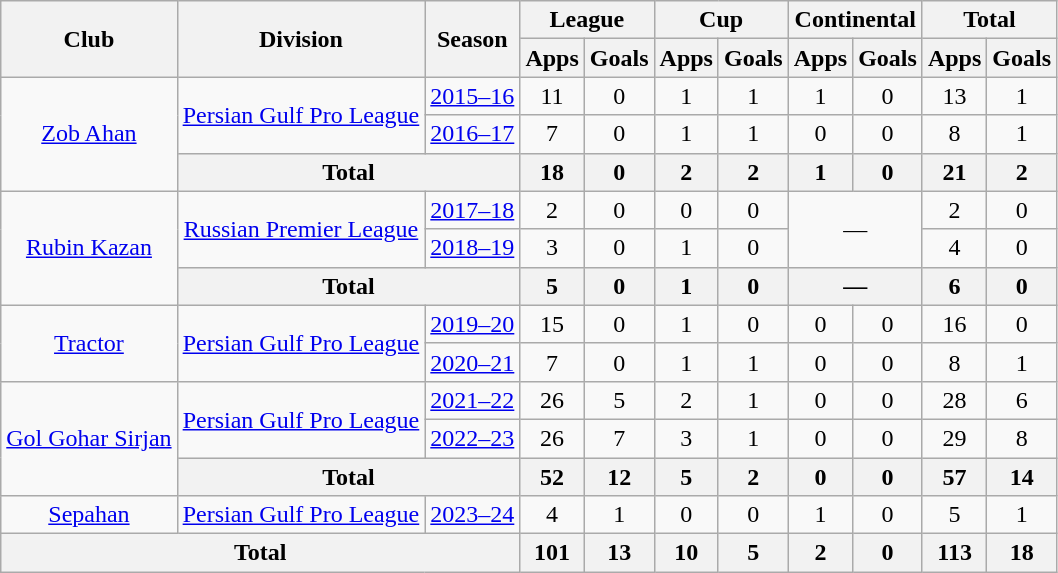<table class="wikitable" style="text-align: center;">
<tr>
<th rowspan="2">Club</th>
<th rowspan="2">Division</th>
<th rowspan="2">Season</th>
<th colspan="2">League</th>
<th colspan="2">Cup</th>
<th colspan="2">Continental</th>
<th colspan="2">Total</th>
</tr>
<tr>
<th>Apps</th>
<th>Goals</th>
<th>Apps</th>
<th>Goals</th>
<th>Apps</th>
<th>Goals</th>
<th>Apps</th>
<th>Goals</th>
</tr>
<tr>
<td rowspan="3"><a href='#'>Zob Ahan</a></td>
<td rowspan="2"><a href='#'>Persian Gulf Pro League</a></td>
<td><a href='#'>2015–16</a></td>
<td>11</td>
<td>0</td>
<td>1</td>
<td>1</td>
<td>1</td>
<td>0</td>
<td>13</td>
<td>1</td>
</tr>
<tr>
<td><a href='#'>2016–17</a></td>
<td>7</td>
<td>0</td>
<td>1</td>
<td>1</td>
<td>0</td>
<td>0</td>
<td>8</td>
<td>1</td>
</tr>
<tr>
<th colspan=2>Total</th>
<th>18</th>
<th>0</th>
<th>2</th>
<th>2</th>
<th>1</th>
<th>0</th>
<th>21</th>
<th>2</th>
</tr>
<tr>
<td rowspan="3"><a href='#'>Rubin Kazan</a></td>
<td rowspan="2"><a href='#'>Russian Premier League</a></td>
<td><a href='#'>2017–18</a></td>
<td>2</td>
<td>0</td>
<td>0</td>
<td>0</td>
<td colspan="2" rowspan="2">—</td>
<td>2</td>
<td>0</td>
</tr>
<tr>
<td><a href='#'>2018–19</a></td>
<td>3</td>
<td>0</td>
<td>1</td>
<td>0</td>
<td>4</td>
<td>0</td>
</tr>
<tr>
<th colspan=2>Total</th>
<th>5</th>
<th>0</th>
<th>1</th>
<th>0</th>
<th colspan=2>—</th>
<th>6</th>
<th>0</th>
</tr>
<tr>
<td rowspan="2"><a href='#'>Tractor</a></td>
<td rowspan="2"><a href='#'>Persian Gulf Pro League</a></td>
<td><a href='#'>2019–20</a></td>
<td>15</td>
<td>0</td>
<td>1</td>
<td>0</td>
<td>0</td>
<td>0</td>
<td>16</td>
<td>0</td>
</tr>
<tr>
<td><a href='#'>2020–21</a></td>
<td>7</td>
<td>0</td>
<td>1</td>
<td>1</td>
<td>0</td>
<td>0</td>
<td>8</td>
<td>1</td>
</tr>
<tr>
<td rowspan="3"><a href='#'>Gol Gohar Sirjan</a></td>
<td rowspan="2"><a href='#'>Persian Gulf Pro League</a></td>
<td><a href='#'>2021–22</a></td>
<td>26</td>
<td>5</td>
<td>2</td>
<td>1</td>
<td>0</td>
<td>0</td>
<td>28</td>
<td>6</td>
</tr>
<tr>
<td><a href='#'>2022–23</a></td>
<td>26</td>
<td>7</td>
<td>3</td>
<td>1</td>
<td>0</td>
<td>0</td>
<td>29</td>
<td>8</td>
</tr>
<tr>
<th colspan=2>Total</th>
<th>52</th>
<th>12</th>
<th>5</th>
<th>2</th>
<th>0</th>
<th>0</th>
<th>57</th>
<th>14</th>
</tr>
<tr>
<td><a href='#'>Sepahan</a></td>
<td><a href='#'>Persian Gulf Pro League</a></td>
<td><a href='#'>2023–24</a></td>
<td>4</td>
<td>1</td>
<td>0</td>
<td>0</td>
<td>1</td>
<td>0</td>
<td>5</td>
<td>1</td>
</tr>
<tr>
<th colspan=3>Total</th>
<th>101</th>
<th>13</th>
<th>10</th>
<th>5</th>
<th>2</th>
<th>0</th>
<th>113</th>
<th>18</th>
</tr>
</table>
